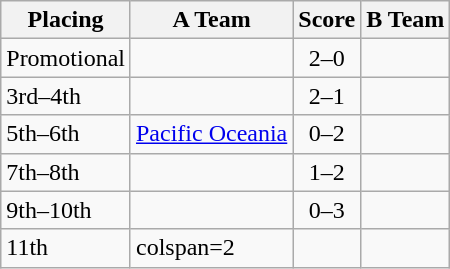<table class=wikitable style="border:1px solid #AAAAAA;">
<tr>
<th>Placing</th>
<th>A Team</th>
<th>Score</th>
<th>B Team</th>
</tr>
<tr>
<td>Promotional</td>
<td><strong></strong></td>
<td align="center">2–0</td>
<td></td>
</tr>
<tr>
<td>3rd–4th</td>
<td><strong></strong></td>
<td align="center">2–1</td>
<td></td>
</tr>
<tr>
<td>5th–6th</td>
<td> <a href='#'>Pacific Oceania</a></td>
<td align="center">0–2</td>
<td><strong></strong></td>
</tr>
<tr>
<td>7th–8th</td>
<td></td>
<td align="center">1–2</td>
<td><strong></strong></td>
</tr>
<tr>
<td>9th–10th</td>
<td></td>
<td align="center">0–3</td>
<td><strong></strong></td>
</tr>
<tr>
<td>11th</td>
<td>colspan=2 </td>
<td></td>
</tr>
</table>
